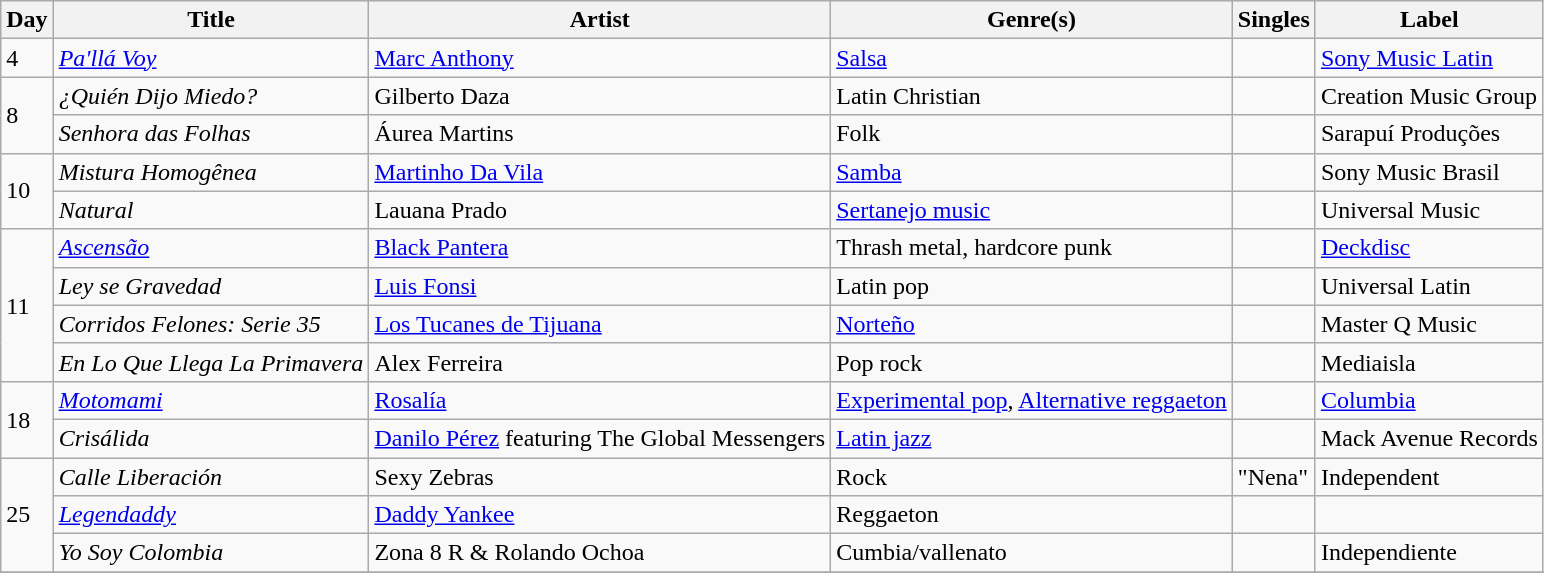<table class="wikitable sortable" style="text-align: left;">
<tr>
<th>Day</th>
<th>Title</th>
<th>Artist</th>
<th>Genre(s)</th>
<th>Singles</th>
<th>Label</th>
</tr>
<tr>
<td>4</td>
<td><em><a href='#'>Pa'llá Voy</a></em></td>
<td><a href='#'>Marc Anthony</a></td>
<td><a href='#'>Salsa</a></td>
<td></td>
<td><a href='#'>Sony Music Latin</a></td>
</tr>
<tr>
<td rowspan="2">8</td>
<td><em>¿Quién Dijo Miedo?</em></td>
<td>Gilberto Daza</td>
<td>Latin Christian</td>
<td></td>
<td>Creation Music Group</td>
</tr>
<tr>
<td><em>Senhora das Folhas</em></td>
<td>Áurea Martins</td>
<td>Folk</td>
<td></td>
<td>Sarapuí Produções</td>
</tr>
<tr>
<td rowspan="2">10</td>
<td><em>Mistura Homogênea</em></td>
<td><a href='#'>Martinho Da Vila</a></td>
<td><a href='#'>Samba</a></td>
<td></td>
<td>Sony Music Brasil</td>
</tr>
<tr>
<td><em>Natural</em></td>
<td>Lauana Prado</td>
<td><a href='#'>Sertanejo music</a></td>
<td></td>
<td>Universal Music</td>
</tr>
<tr>
<td rowspan = "4">11</td>
<td><em><a href='#'>Ascensão</a></em></td>
<td><a href='#'>Black Pantera</a></td>
<td>Thrash metal, hardcore punk</td>
<td></td>
<td><a href='#'>Deckdisc</a></td>
</tr>
<tr>
<td><em>Ley se Gravedad</em></td>
<td><a href='#'>Luis Fonsi</a></td>
<td>Latin pop</td>
<td></td>
<td>Universal Latin</td>
</tr>
<tr>
<td><em>Corridos Felones: Serie 35</em></td>
<td><a href='#'>Los Tucanes de Tijuana</a></td>
<td><a href='#'>Norteño</a></td>
<td></td>
<td>Master Q Music</td>
</tr>
<tr>
<td><em>En Lo Que Llega La Primavera</em></td>
<td>Alex Ferreira</td>
<td>Pop rock</td>
<td></td>
<td>Mediaisla</td>
</tr>
<tr>
<td rowspan="2">18</td>
<td><em><a href='#'>Motomami</a></em></td>
<td><a href='#'>Rosalía</a></td>
<td><a href='#'>Experimental pop</a>, <a href='#'>Alternative reggaeton</a></td>
<td></td>
<td><a href='#'>Columbia</a></td>
</tr>
<tr>
<td><em>Crisálida</em></td>
<td><a href='#'>Danilo Pérez</a> featuring The Global Messengers</td>
<td><a href='#'>Latin jazz</a></td>
<td></td>
<td>Mack Avenue Records</td>
</tr>
<tr>
<td rowspan="3">25</td>
<td><em>Calle Liberación</em></td>
<td>Sexy Zebras</td>
<td>Rock</td>
<td>"Nena"</td>
<td>Independent</td>
</tr>
<tr>
<td><em><a href='#'>Legendaddy</a></em></td>
<td><a href='#'>Daddy Yankee</a></td>
<td>Reggaeton</td>
<td></td>
<td></td>
</tr>
<tr>
<td><em>Yo Soy Colombia</em></td>
<td>Zona 8 R & Rolando Ochoa</td>
<td>Cumbia/vallenato</td>
<td></td>
<td>Independiente</td>
</tr>
<tr>
</tr>
</table>
